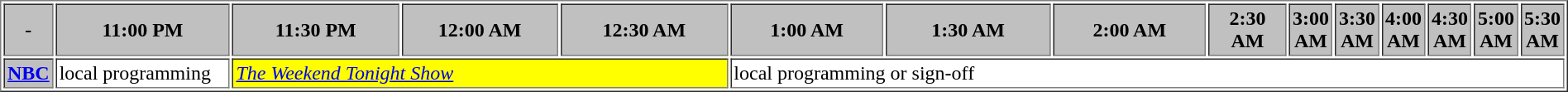<table border="1" cellpadding="2">
<tr>
<th bgcolor="#C0C0C0">-</th>
<th width="13%" bgcolor="#C0C0C0">11:00 PM</th>
<th width="14%" bgcolor="#C0C0C0">11:30 PM</th>
<th width="13%" bgcolor="#C0C0C0">12:00 AM</th>
<th width="14%" bgcolor="#C0C0C0">12:30 AM</th>
<th width="13%" bgcolor="#C0C0C0">1:00 AM</th>
<th width="14%" bgcolor="#C0C0C0">1:30 AM</th>
<th width="13%" bgcolor="#C0C0C0">2:00 AM</th>
<th width="14%" bgcolor="#C0C0C0">2:30 AM</th>
<th width="13%" bgcolor="#C0C0C0">3:00 AM</th>
<th width="14%" bgcolor="#C0C0C0">3:30 AM</th>
<th width="13%" bgcolor="#C0C0C0">4:00 AM</th>
<th width="14%" bgcolor="#C0C0C0">4:30 AM</th>
<th width="13%" bgcolor="#C0C0C0">5:00 AM</th>
<th width="14%" bgcolor="#C0C0C0">5:30 AM</th>
</tr>
<tr>
<th bgcolor="#C0C0C0"><a href='#'>NBC</a></th>
<td bgcolor="white">local programming</td>
<td bgcolor="yellow" colspan="3"><a href='#'><em>The Weekend Tonight Show</em></a></td>
<td bgcolor="white" colspan="10">local programming or sign-off</td>
</tr>
</table>
